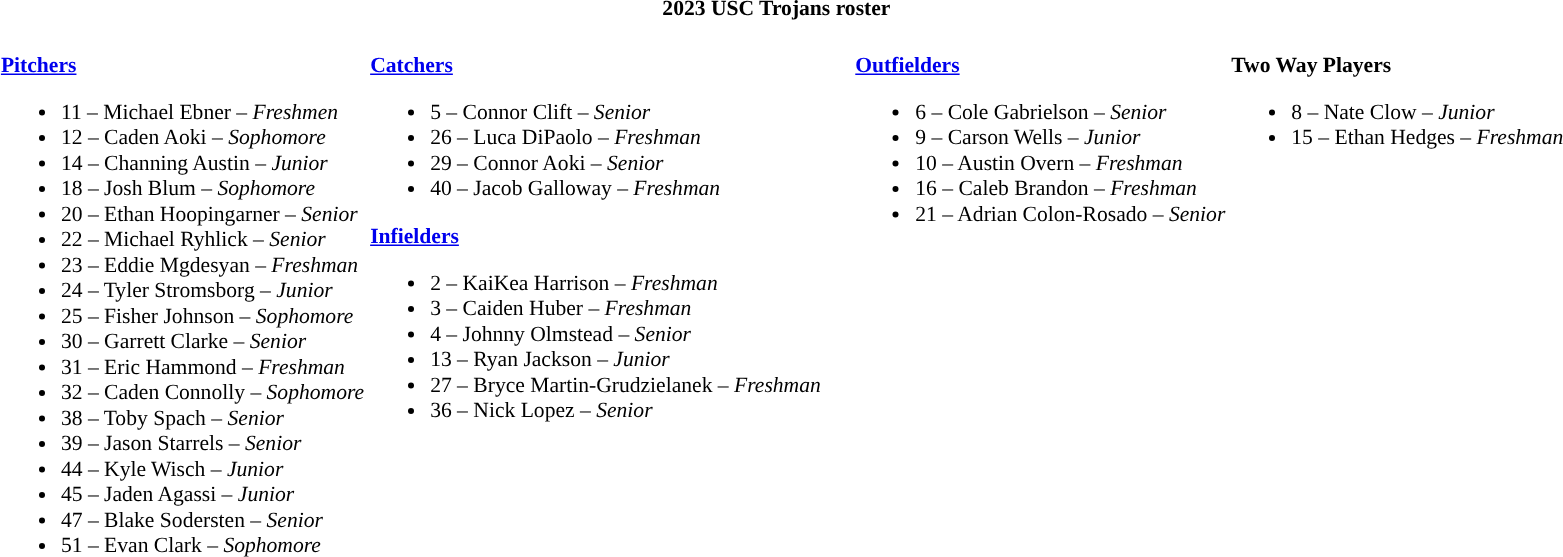<table class="toccolours" style="border-collapse; font-size:90%;">
<tr>
<th colspan=9>2023 USC Trojans roster</th>
</tr>
<tr>
<td width="03"> </td>
<td valign="top"><br><strong><a href='#'>Pitchers</a></strong><ul><li>11 – Michael Ebner – <em>Freshmen</em></li><li>12 – Caden Aoki – <em>Sophomore</em></li><li>14 – Channing Austin – <em>Junior</em></li><li>18 – Josh Blum – <em>Sophomore</em></li><li>20 – Ethan Hoopingarner – <em>Senior</em></li><li>22 – Michael Ryhlick – <em>Senior</em></li><li>23 – Eddie Mgdesyan – <em>Freshman</em></li><li>24 – Tyler Stromsborg – <em>Junior</em></li><li>25 – Fisher Johnson – <em>Sophomore</em></li><li>30 – Garrett Clarke – <em> Senior</em></li><li>31 – Eric Hammond – <em> Freshman</em></li><li>32 – Caden Connolly – <em>Sophomore</em></li><li>38 – Toby Spach – <em> Senior</em></li><li>39 – Jason Starrels – <em> Senior</em></li><li>44 – Kyle Wisch – <em> Junior</em></li><li>45 – Jaden Agassi – <em>Junior</em></li><li>47 – Blake Sodersten – <em>Senior</em></li><li>51 – Evan Clark – <em>Sophomore</em></li></ul></td>
<td valign="top"><br><strong><a href='#'>Catchers</a></strong><ul><li>5 – Connor Clift – <em>Senior</em></li><li>26 – Luca DiPaolo – <em>Freshman</em></li><li>29 – Connor Aoki – <em>Senior</em></li><li>40 – Jacob Galloway – <em>Freshman</em></li></ul><strong><a href='#'>Infielders</a></strong><ul><li>2 – KaiKea Harrison – <em>Freshman</em></li><li>3 – Caiden Huber – <em> Freshman</em></li><li>4 – Johnny Olmstead – <em>Senior</em></li><li>13 – Ryan Jackson – <em>Junior</em></li><li>27 – Bryce Martin-Grudzielanek – <em> Freshman</em></li><li>36 – Nick Lopez – <em>Senior</em></li></ul></td>
<td width="15"> </td>
<td valign="top"><br><strong><a href='#'>Outfielders</a></strong><ul><li>6 – Cole Gabrielson – <em>Senior</em></li><li>9 – Carson Wells – <em>Junior</em></li><li>10 – Austin Overn – <em>Freshman</em></li><li>16 – Caleb Brandon – <em>Freshman</em></li><li>21 – Adrian Colon-Rosado – <em>Senior</em></li></ul></td>
<td valign="top"><br><strong>Two Way Players</strong><ul><li>8 – Nate Clow – <em>Junior</em></li><li>15 – Ethan Hedges – <em>Freshman</em></li></ul></td>
</tr>
</table>
